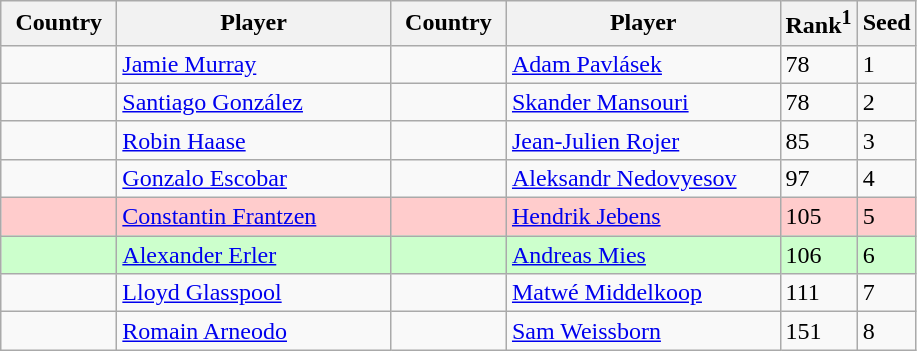<table class="wikitable">
<tr>
<th width="70">Country</th>
<th width="175">Player</th>
<th width="70">Country</th>
<th width="175">Player</th>
<th>Rank<sup>1</sup></th>
<th>Seed</th>
</tr>
<tr>
<td></td>
<td><a href='#'>Jamie Murray</a></td>
<td></td>
<td><a href='#'>Adam Pavlásek</a></td>
<td>78</td>
<td>1</td>
</tr>
<tr>
<td></td>
<td><a href='#'>Santiago González</a></td>
<td></td>
<td><a href='#'>Skander Mansouri</a></td>
<td>78</td>
<td>2</td>
</tr>
<tr>
<td></td>
<td><a href='#'>Robin Haase</a></td>
<td></td>
<td><a href='#'>Jean-Julien Rojer</a></td>
<td>85</td>
<td>3</td>
</tr>
<tr>
<td></td>
<td><a href='#'>Gonzalo Escobar</a></td>
<td></td>
<td><a href='#'>Aleksandr Nedovyesov</a></td>
<td>97</td>
<td>4</td>
</tr>
<tr bgcolor=#fcc>
<td></td>
<td><a href='#'>Constantin Frantzen</a></td>
<td></td>
<td><a href='#'>Hendrik Jebens</a></td>
<td>105</td>
<td>5</td>
</tr>
<tr bgcolor=#cfc>
<td></td>
<td><a href='#'>Alexander Erler</a></td>
<td></td>
<td><a href='#'>Andreas Mies</a></td>
<td>106</td>
<td>6</td>
</tr>
<tr>
<td></td>
<td><a href='#'>Lloyd Glasspool</a></td>
<td></td>
<td><a href='#'>Matwé Middelkoop</a></td>
<td>111</td>
<td>7</td>
</tr>
<tr>
<td></td>
<td><a href='#'>Romain Arneodo</a></td>
<td></td>
<td><a href='#'>Sam Weissborn</a></td>
<td>151</td>
<td>8</td>
</tr>
</table>
